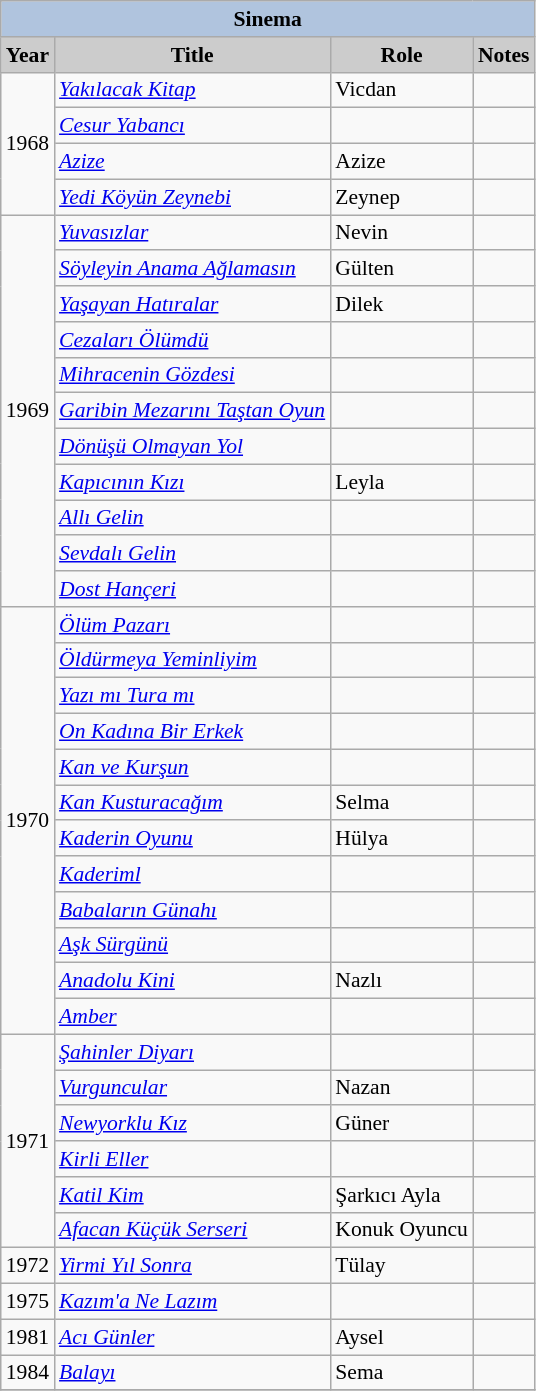<table class="wikitable" style="font-size:90%">
<tr>
<th colspan="4" style="background:LightSteelBlue">Sinema</th>
</tr>
<tr>
<th style="background:#CCCCCC">Year</th>
<th style="background:#CCCCCC">Title</th>
<th style="background:#CCCCCC">Role</th>
<th style="background:#CCCCCC">Notes</th>
</tr>
<tr>
<td rowspan="4">1968</td>
<td><em><a href='#'>Yakılacak Kitap</a></em></td>
<td>Vicdan</td>
<td></td>
</tr>
<tr>
<td><em><a href='#'>Cesur Yabancı</a></em></td>
<td></td>
<td></td>
</tr>
<tr>
<td><em><a href='#'>Azize</a></em></td>
<td>Azize</td>
<td></td>
</tr>
<tr>
<td><em><a href='#'>Yedi Köyün Zeynebi</a></em></td>
<td>Zeynep</td>
<td></td>
</tr>
<tr>
<td rowspan="11">1969</td>
<td><em><a href='#'>Yuvasızlar</a></em></td>
<td>Nevin</td>
<td></td>
</tr>
<tr>
<td><em><a href='#'>Söyleyin Anama Ağlamasın</a></em></td>
<td>Gülten</td>
<td></td>
</tr>
<tr>
<td><em><a href='#'>Yaşayan Hatıralar</a></em></td>
<td>Dilek</td>
<td></td>
</tr>
<tr>
<td><em><a href='#'>Cezaları Ölümdü</a></em></td>
<td></td>
<td></td>
</tr>
<tr>
<td><em><a href='#'>Mihracenin Gözdesi</a></em></td>
<td></td>
<td></td>
</tr>
<tr>
<td><em><a href='#'>Garibin Mezarını Taştan Oyun</a></em></td>
<td></td>
<td></td>
</tr>
<tr>
<td><em><a href='#'>Dönüşü Olmayan Yol</a></em></td>
<td></td>
<td></td>
</tr>
<tr>
<td><em><a href='#'>Kapıcının Kızı</a></em></td>
<td>Leyla</td>
<td></td>
</tr>
<tr>
<td><em><a href='#'>Allı Gelin</a></em></td>
<td></td>
<td></td>
</tr>
<tr>
<td><em><a href='#'>Sevdalı Gelin</a></em></td>
<td></td>
<td></td>
</tr>
<tr>
<td><em><a href='#'>Dost Hançeri</a></em></td>
<td></td>
<td></td>
</tr>
<tr>
<td rowspan="12">1970</td>
<td><em><a href='#'>Ölüm Pazarı</a></em></td>
<td></td>
<td></td>
</tr>
<tr>
<td><em><a href='#'>Öldürmeya Yeminliyim</a></em></td>
<td></td>
<td></td>
</tr>
<tr>
<td><em><a href='#'>Yazı mı Tura mı</a></em></td>
<td></td>
<td></td>
</tr>
<tr>
<td><em><a href='#'>On Kadına Bir Erkek</a></em></td>
<td></td>
<td></td>
</tr>
<tr>
<td><em><a href='#'>Kan ve Kurşun</a></em></td>
<td></td>
<td></td>
</tr>
<tr>
<td><em><a href='#'>Kan Kusturacağım</a></em></td>
<td>Selma</td>
<td></td>
</tr>
<tr>
<td><em><a href='#'>Kaderin Oyunu</a></em></td>
<td>Hülya</td>
<td></td>
</tr>
<tr>
<td><em><a href='#'>Kaderiml</a></em></td>
<td></td>
<td></td>
</tr>
<tr>
<td><em><a href='#'>Babaların Günahı</a></em></td>
<td></td>
<td></td>
</tr>
<tr>
<td><em><a href='#'>Aşk Sürgünü</a></em></td>
<td></td>
<td></td>
</tr>
<tr>
<td><em><a href='#'>Anadolu Kini</a></em></td>
<td>Nazlı</td>
<td></td>
</tr>
<tr>
<td><em><a href='#'>Amber</a></em></td>
<td></td>
<td></td>
</tr>
<tr>
<td rowspan="6">1971</td>
<td><em><a href='#'>Şahinler Diyarı</a></em></td>
<td></td>
<td></td>
</tr>
<tr>
<td><em><a href='#'>Vurguncular</a></em></td>
<td>Nazan</td>
<td></td>
</tr>
<tr>
<td><em><a href='#'>Newyorklu Kız</a></em></td>
<td>Güner</td>
<td></td>
</tr>
<tr>
<td><em><a href='#'>Kirli Eller</a></em></td>
<td></td>
<td></td>
</tr>
<tr>
<td><em><a href='#'>Katil Kim</a></em></td>
<td>Şarkıcı Ayla</td>
<td></td>
</tr>
<tr>
<td><em><a href='#'>Afacan Küçük Serseri</a></em></td>
<td>Konuk Oyuncu</td>
<td></td>
</tr>
<tr>
<td rowspan="1">1972</td>
<td><em><a href='#'>Yirmi Yıl Sonra</a> </em></td>
<td>Tülay</td>
<td></td>
</tr>
<tr>
<td rowspan="1">1975</td>
<td><em><a href='#'>Kazım'a Ne Lazım</a></em></td>
<td></td>
<td></td>
</tr>
<tr>
<td rowspan="1">1981</td>
<td><em><a href='#'>Acı Günler</a></em></td>
<td>Aysel</td>
<td></td>
</tr>
<tr>
<td rowspan="1">1984</td>
<td><em><a href='#'>Balayı</a></em></td>
<td>Sema</td>
<td></td>
</tr>
<tr>
</tr>
</table>
